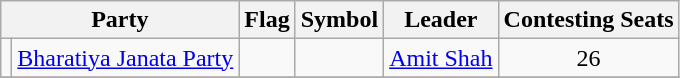<table class="wikitable" style="text-align:center">
<tr>
<th colspan="2">Party</th>
<th>Flag</th>
<th>Symbol</th>
<th>Leader</th>
<th>Contesting Seats</th>
</tr>
<tr>
<td></td>
<td><a href='#'>Bharatiya Janata Party</a></td>
<td></td>
<td></td>
<td><a href='#'>Amit Shah</a></td>
<td>26</td>
</tr>
<tr>
</tr>
</table>
